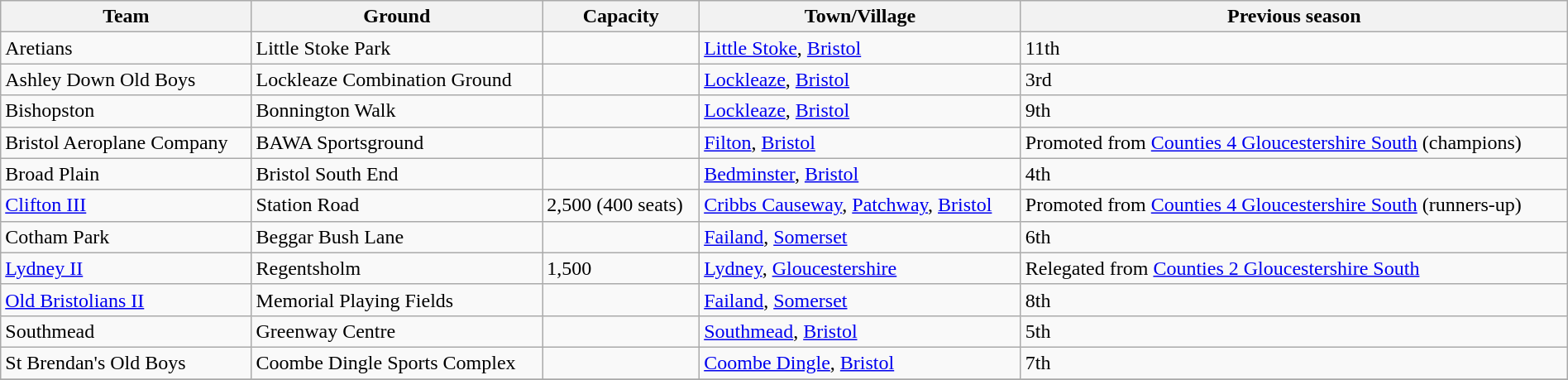<table class="wikitable sortable" width=100%>
<tr>
<th>Team</th>
<th>Ground</th>
<th>Capacity</th>
<th>Town/Village</th>
<th>Previous season</th>
</tr>
<tr>
<td>Aretians</td>
<td>Little Stoke Park</td>
<td></td>
<td><a href='#'>Little Stoke</a>, <a href='#'>Bristol</a></td>
<td>11th</td>
</tr>
<tr>
<td>Ashley Down Old Boys</td>
<td>Lockleaze Combination Ground</td>
<td></td>
<td><a href='#'>Lockleaze</a>, <a href='#'>Bristol</a></td>
<td>3rd</td>
</tr>
<tr>
<td>Bishopston</td>
<td>Bonnington Walk</td>
<td></td>
<td><a href='#'>Lockleaze</a>, <a href='#'>Bristol</a></td>
<td>9th</td>
</tr>
<tr>
<td>Bristol Aeroplane Company</td>
<td>BAWA Sportsground</td>
<td></td>
<td><a href='#'>Filton</a>, <a href='#'>Bristol</a></td>
<td>Promoted from <a href='#'>Counties 4 Gloucestershire South</a> (champions)</td>
</tr>
<tr>
<td>Broad Plain</td>
<td>Bristol South End</td>
<td></td>
<td><a href='#'>Bedminster</a>, <a href='#'>Bristol</a></td>
<td>4th</td>
</tr>
<tr>
<td><a href='#'>Clifton III</a></td>
<td>Station Road</td>
<td>2,500 (400 seats)</td>
<td><a href='#'>Cribbs Causeway</a>, <a href='#'>Patchway</a>, <a href='#'>Bristol</a></td>
<td>Promoted from <a href='#'>Counties 4 Gloucestershire South</a> (runners-up)</td>
</tr>
<tr>
<td>Cotham Park</td>
<td>Beggar Bush Lane</td>
<td></td>
<td><a href='#'>Failand</a>, <a href='#'>Somerset</a></td>
<td>6th</td>
</tr>
<tr>
<td><a href='#'>Lydney II</a></td>
<td>Regentsholm</td>
<td>1,500</td>
<td><a href='#'>Lydney</a>, <a href='#'>Gloucestershire</a></td>
<td>Relegated from <a href='#'>Counties 2 Gloucestershire South</a></td>
</tr>
<tr>
<td><a href='#'>Old Bristolians II</a></td>
<td>Memorial Playing Fields</td>
<td></td>
<td><a href='#'>Failand</a>, <a href='#'>Somerset</a></td>
<td>8th</td>
</tr>
<tr>
<td>Southmead</td>
<td>Greenway Centre</td>
<td></td>
<td><a href='#'>Southmead</a>, <a href='#'>Bristol</a></td>
<td>5th</td>
</tr>
<tr>
<td>St Brendan's Old Boys</td>
<td>Coombe Dingle Sports Complex</td>
<td></td>
<td><a href='#'>Coombe Dingle</a>, <a href='#'>Bristol</a></td>
<td>7th</td>
</tr>
<tr>
</tr>
</table>
